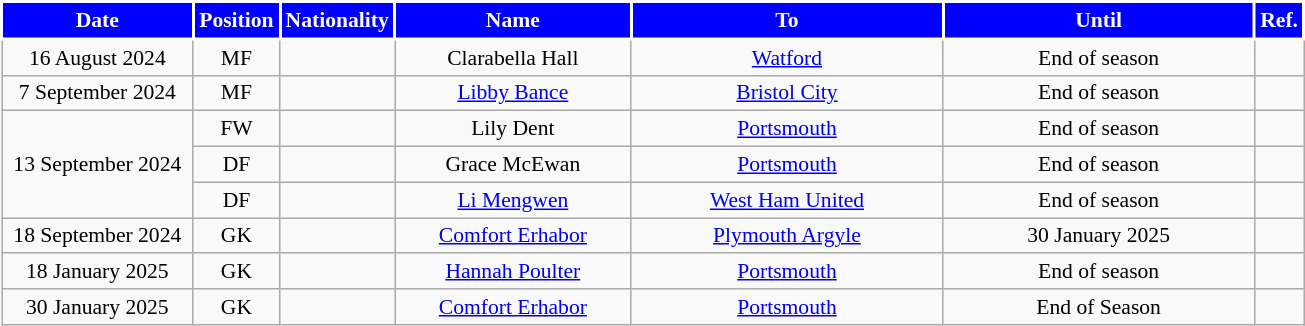<table class="wikitable" style="text-align:center; font-size:90%; ">
<tr>
<th style="background:#0000FF;color:white;border:2px solid #ffffff; width:120px;">Date</th>
<th style="background:#0000FF;color:white;border:2px solid #ffffff; width:50px;">Position</th>
<th style="background:#0000FF;color:white;border:2px solid #ffffff; width:50px;">Nationality</th>
<th style="background:#0000FF;color:white;border:2px solid #ffffff; width:150px;">Name</th>
<th style="background:#0000FF;color:white;border:2px solid #ffffff; width:200px;">To</th>
<th style="background:#0000FF;color:white;border:2px solid #ffffff; width:200px;">Until</th>
<th style="background:#0000FF;color:white;border:2px solid #ffffff; width:25px;">Ref.</th>
</tr>
<tr>
<td>16 August 2024</td>
<td>MF</td>
<td></td>
<td>Clarabella Hall</td>
<td> <a href='#'>Watford</a></td>
<td>End of season</td>
<td></td>
</tr>
<tr>
<td>7 September 2024</td>
<td>MF</td>
<td></td>
<td><a href='#'>Libby Bance</a></td>
<td> <a href='#'>Bristol City</a></td>
<td>End of season</td>
<td></td>
</tr>
<tr>
<td rowspan=3>13 September 2024</td>
<td>FW</td>
<td></td>
<td>Lily Dent</td>
<td> <a href='#'>Portsmouth</a></td>
<td>End of season</td>
<td></td>
</tr>
<tr>
<td>DF</td>
<td></td>
<td>Grace McEwan</td>
<td> <a href='#'>Portsmouth</a></td>
<td>End of season</td>
<td></td>
</tr>
<tr>
<td>DF</td>
<td></td>
<td><a href='#'>Li Mengwen</a></td>
<td> <a href='#'>West Ham United</a></td>
<td>End of season</td>
<td></td>
</tr>
<tr>
<td>18 September 2024</td>
<td>GK</td>
<td></td>
<td><a href='#'>Comfort Erhabor</a></td>
<td> <a href='#'>Plymouth Argyle</a></td>
<td>30 January 2025</td>
<td></td>
</tr>
<tr>
<td>18 January 2025</td>
<td>GK</td>
<td></td>
<td><a href='#'>Hannah Poulter</a></td>
<td> <a href='#'>Portsmouth</a></td>
<td>End of season</td>
<td></td>
</tr>
<tr>
<td>30 January 2025</td>
<td>GK</td>
<td></td>
<td><a href='#'>Comfort Erhabor</a></td>
<td> <a href='#'>Portsmouth</a></td>
<td>End of Season</td>
<td></td>
</tr>
</table>
